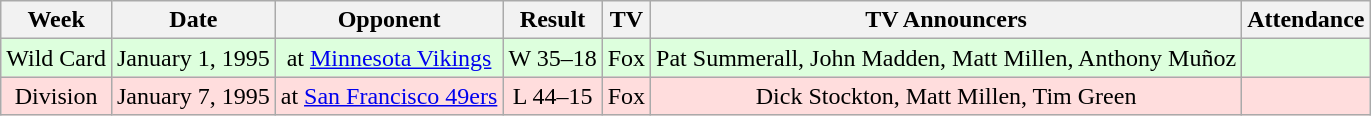<table class="wikitable" align="center">
<tr>
<th>Week</th>
<th>Date</th>
<th>Opponent</th>
<th>Result</th>
<th>TV</th>
<th>TV Announcers</th>
<th>Attendance</th>
</tr>
<tr style="background: #ddffdd;" align="center">
<td>Wild Card</td>
<td>January 1, 1995</td>
<td>at <a href='#'>Minnesota Vikings</a></td>
<td>W 35–18</td>
<td>Fox</td>
<td>Pat Summerall, John Madden, Matt Millen, Anthony Muñoz</td>
<td></td>
</tr>
<tr style="background: #ffdddd;" align="center">
<td>Division</td>
<td>January 7, 1995</td>
<td>at <a href='#'>San Francisco 49ers</a></td>
<td>L 44–15</td>
<td>Fox</td>
<td>Dick Stockton, Matt Millen, Tim Green</td>
<td></td>
</tr>
</table>
